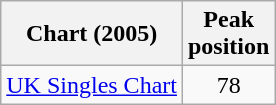<table class="wikitable">
<tr>
<th>Chart (2005)</th>
<th>Peak<br>position</th>
</tr>
<tr>
<td><a href='#'>UK Singles Chart</a></td>
<td align="center">78</td>
</tr>
</table>
